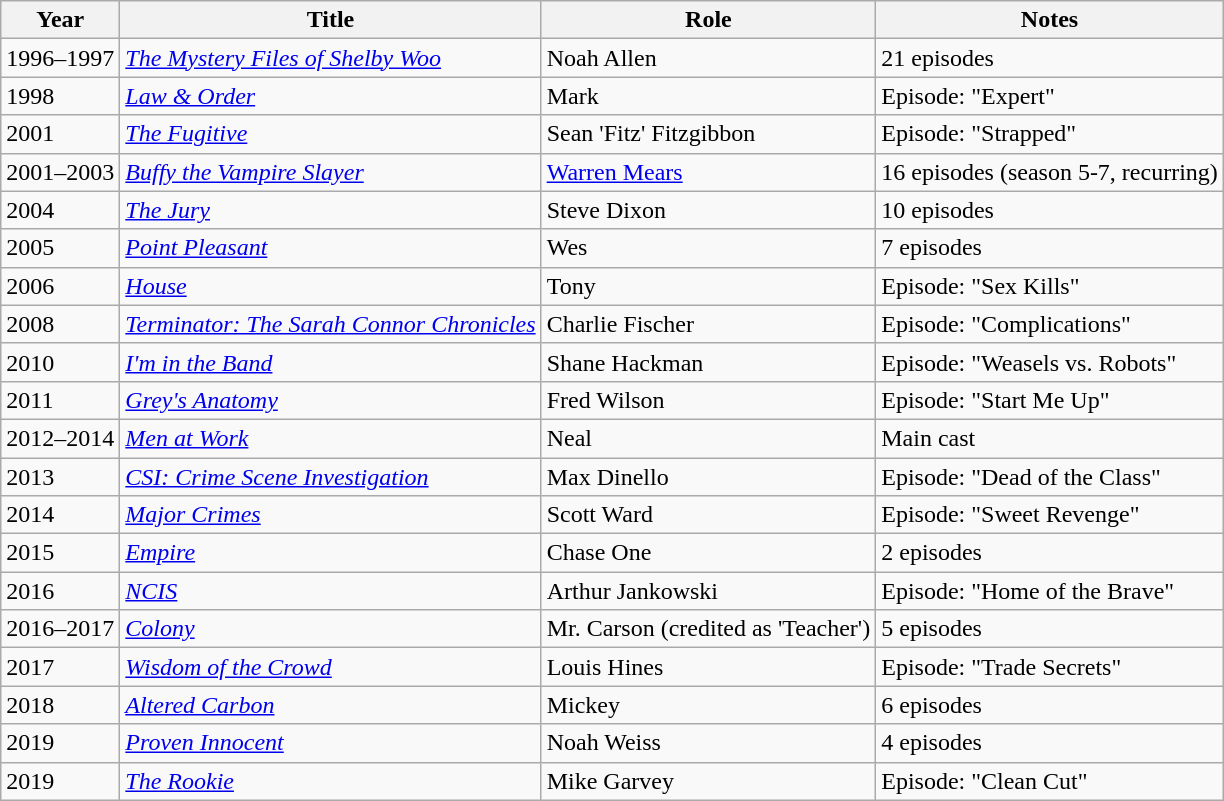<table class="wikitable sortable">
<tr>
<th>Year</th>
<th>Title</th>
<th>Role</th>
<th>Notes</th>
</tr>
<tr>
<td>1996–1997</td>
<td><em><a href='#'>The Mystery Files of Shelby Woo</a></em></td>
<td>Noah Allen</td>
<td>21 episodes</td>
</tr>
<tr>
<td>1998</td>
<td><em><a href='#'>Law & Order</a></em></td>
<td>Mark</td>
<td>Episode: "Expert"</td>
</tr>
<tr>
<td>2001</td>
<td><em><a href='#'>The Fugitive</a></em></td>
<td>Sean 'Fitz' Fitzgibbon</td>
<td>Episode: "Strapped"</td>
</tr>
<tr>
<td>2001–2003</td>
<td><em><a href='#'>Buffy the Vampire Slayer</a></em></td>
<td><a href='#'>Warren Mears</a></td>
<td>16 episodes (season 5-7, recurring)</td>
</tr>
<tr>
<td>2004</td>
<td><em><a href='#'>The Jury</a></em></td>
<td>Steve Dixon</td>
<td>10 episodes</td>
</tr>
<tr>
<td>2005</td>
<td><em><a href='#'>Point Pleasant</a></em></td>
<td>Wes</td>
<td>7 episodes</td>
</tr>
<tr>
<td>2006</td>
<td><em><a href='#'>House</a></em></td>
<td>Tony</td>
<td>Episode: "Sex Kills"</td>
</tr>
<tr>
<td>2008</td>
<td><em><a href='#'>Terminator: The Sarah Connor Chronicles</a></em></td>
<td>Charlie Fischer</td>
<td>Episode: "Complications"</td>
</tr>
<tr>
<td>2010</td>
<td><em><a href='#'>I'm in the Band</a></em></td>
<td>Shane Hackman</td>
<td>Episode: "Weasels vs. Robots"</td>
</tr>
<tr>
<td>2011</td>
<td><em><a href='#'>Grey's Anatomy</a></em></td>
<td>Fred Wilson</td>
<td>Episode: "Start Me Up"</td>
</tr>
<tr>
<td>2012–2014</td>
<td><em><a href='#'>Men at Work</a></em></td>
<td>Neal</td>
<td>Main cast</td>
</tr>
<tr>
<td>2013</td>
<td><em><a href='#'>CSI: Crime Scene Investigation</a></em></td>
<td>Max Dinello</td>
<td>Episode: "Dead of the Class"</td>
</tr>
<tr>
<td>2014</td>
<td><em><a href='#'>Major Crimes</a></em></td>
<td>Scott Ward</td>
<td>Episode: "Sweet Revenge"</td>
</tr>
<tr>
<td>2015</td>
<td><em><a href='#'>Empire</a></em></td>
<td>Chase One</td>
<td>2 episodes</td>
</tr>
<tr>
<td>2016</td>
<td><em><a href='#'>NCIS</a></em></td>
<td>Arthur Jankowski</td>
<td>Episode: "Home of the Brave"</td>
</tr>
<tr>
<td>2016–2017</td>
<td><em><a href='#'>Colony</a></em></td>
<td>Mr. Carson (credited as 'Teacher')</td>
<td>5 episodes</td>
</tr>
<tr>
<td>2017</td>
<td><em><a href='#'>Wisdom of the Crowd</a></em></td>
<td>Louis Hines</td>
<td>Episode: "Trade Secrets"</td>
</tr>
<tr>
<td>2018</td>
<td><em><a href='#'>Altered Carbon</a></em></td>
<td>Mickey</td>
<td>6 episodes</td>
</tr>
<tr>
<td>2019</td>
<td><em><a href='#'>Proven Innocent</a></em></td>
<td>Noah Weiss</td>
<td>4 episodes</td>
</tr>
<tr>
<td>2019</td>
<td><a href='#'><em>The Rookie</em></a></td>
<td>Mike Garvey</td>
<td>Episode: "Clean Cut"</td>
</tr>
</table>
